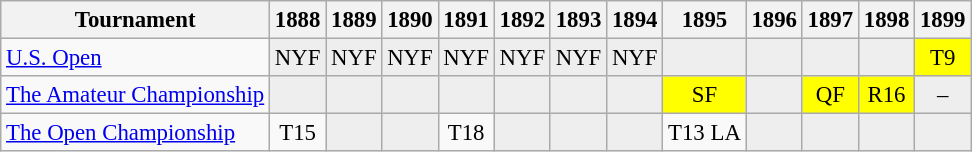<table class="wikitable" style="font-size:95%;text-align:center;">
<tr>
<th>Tournament</th>
<th>1888</th>
<th>1889</th>
<th>1890</th>
<th>1891</th>
<th>1892</th>
<th>1893</th>
<th>1894</th>
<th>1895</th>
<th>1896</th>
<th>1897</th>
<th>1898</th>
<th>1899</th>
</tr>
<tr>
<td align=left><a href='#'>U.S. Open</a></td>
<td style="background:#eeeeee;">NYF</td>
<td style="background:#eeeeee;">NYF</td>
<td style="background:#eeeeee;">NYF</td>
<td style="background:#eeeeee;">NYF</td>
<td style="background:#eeeeee;">NYF</td>
<td style="background:#eeeeee;">NYF</td>
<td style="background:#eeeeee;">NYF</td>
<td style="background:#eeeeee;"></td>
<td style="background:#eeeeee;"></td>
<td style="background:#eeeeee;"></td>
<td style="background:#eeeeee;"></td>
<td style="background:yellow;">T9</td>
</tr>
<tr>
<td align=left><a href='#'>The Amateur Championship</a></td>
<td style="background:#eeeeee;"></td>
<td style="background:#eeeeee;"></td>
<td style="background:#eeeeee;"></td>
<td style="background:#eeeeee;"></td>
<td style="background:#eeeeee;"></td>
<td style="background:#eeeeee;"></td>
<td style="background:#eeeeee;"></td>
<td style="background:yellow;">SF</td>
<td style="background:#eeeeee;"></td>
<td style="background:yellow;">QF</td>
<td style="background:yellow;">R16</td>
<td style="background:#eeeeee;">–</td>
</tr>
<tr>
<td align=left><a href='#'>The Open Championship</a></td>
<td>T15</td>
<td style="background:#eeeeee;"></td>
<td style="background:#eeeeee;"></td>
<td>T18</td>
<td style="background:#eeeeee;"></td>
<td style="background:#eeeeee;"></td>
<td style="background:#eeeeee;"></td>
<td>T13 <span>LA</span></td>
<td style="background:#eeeeee;"></td>
<td style="background:#eeeeee;"></td>
<td style="background:#eeeeee;"></td>
<td style="background:#eeeeee;"></td>
</tr>
</table>
